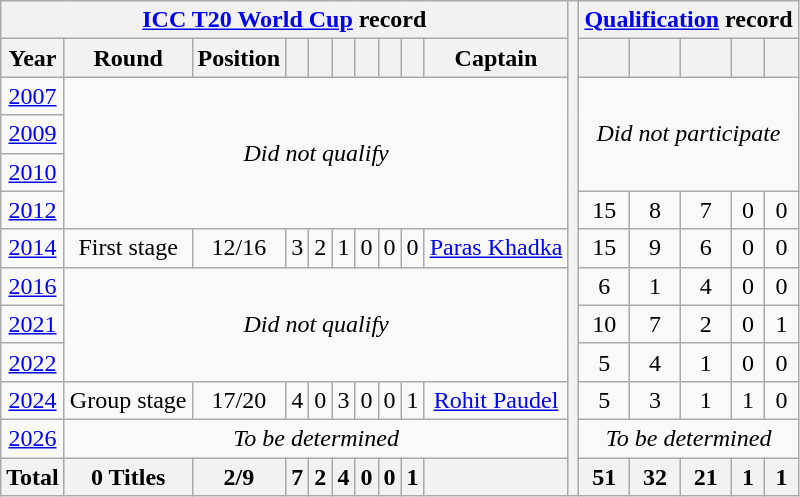<table class="wikitable" style="text-align: center;">
<tr>
<th colspan=10><a href='#'>ICC T20 World Cup</a> record</th>
<th rowspan="14"></th>
<th colspan=5><a href='#'>Qualification</a> record</th>
</tr>
<tr>
<th scope="col">Year</th>
<th scope="col">Round</th>
<th scope="col">Position</th>
<th scope="col"></th>
<th scope="col"></th>
<th scope="col"></th>
<th scope="col"></th>
<th scope="col"></th>
<th scope="col"></th>
<th scope="col">Captain</th>
<th scope="col"></th>
<th scope="col"></th>
<th scope="col"></th>
<th scope="col"></th>
<th scope="col"></th>
</tr>
<tr>
<td> <a href='#'>2007</a></td>
<td colspan="9" rowspan="4"><em>Did not qualify</em></td>
<td colspan="5" rowspan="3"><em>Did not participate</em></td>
</tr>
<tr>
<td> <a href='#'>2009</a></td>
</tr>
<tr>
<td> <a href='#'>2010</a></td>
</tr>
<tr>
<td> <a href='#'>2012</a></td>
<td>15</td>
<td>8</td>
<td>7</td>
<td>0</td>
<td>0</td>
</tr>
<tr>
<td> <a href='#'>2014</a></td>
<td>First stage</td>
<td>12/16</td>
<td>3</td>
<td>2</td>
<td>1</td>
<td>0</td>
<td>0</td>
<td>0</td>
<td><a href='#'>Paras Khadka</a></td>
<td>15</td>
<td>9</td>
<td>6</td>
<td>0</td>
<td>0</td>
</tr>
<tr>
<td> <a href='#'>2016</a></td>
<td colspan="9" rowspan="3"><em>Did not qualify</em></td>
<td>6</td>
<td>1</td>
<td>4</td>
<td>0</td>
<td>0</td>
</tr>
<tr>
<td>  <a href='#'>2021</a></td>
<td>10</td>
<td>7</td>
<td>2</td>
<td>0</td>
<td>1</td>
</tr>
<tr>
<td> <a href='#'>2022</a></td>
<td>5</td>
<td>4</td>
<td>1</td>
<td>0</td>
<td>0</td>
</tr>
<tr>
<td>  <a href='#'>2024</a></td>
<td>Group stage</td>
<td>17/20</td>
<td>4</td>
<td>0</td>
<td>3</td>
<td>0</td>
<td>0</td>
<td>1</td>
<td><a href='#'>Rohit Paudel</a></td>
<td>5</td>
<td>3</td>
<td>1</td>
<td>1</td>
<td>0</td>
</tr>
<tr>
<td>  <a href='#'>2026</a></td>
<td colspan=9><em>To be determined</em></td>
<td colspan="5"><em>To be determined</em></td>
</tr>
<tr>
<th><strong>Total</strong></th>
<th><strong>0 Titles</strong></th>
<th><strong>2/9</strong></th>
<th><strong>7</strong></th>
<th><strong>2</strong></th>
<th><strong>4</strong></th>
<th><strong>0</strong></th>
<th><strong>0</strong></th>
<th><strong>1</strong></th>
<th></th>
<th><strong>51</strong></th>
<th><strong>32</strong></th>
<th><strong>21</strong></th>
<th><strong>1</strong></th>
<th><strong>1</strong></th>
</tr>
</table>
